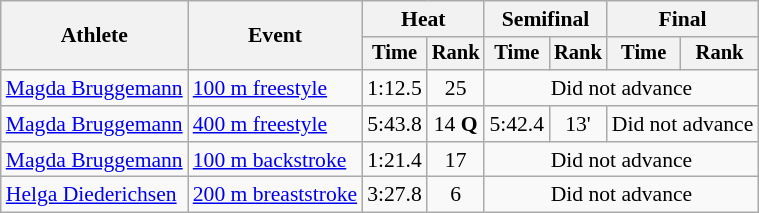<table class=wikitable style="font-size:90%">
<tr>
<th rowspan=2>Athlete</th>
<th rowspan=2>Event</th>
<th colspan=2>Heat</th>
<th colspan=2>Semifinal</th>
<th colspan=2>Final</th>
</tr>
<tr style="font-size:95%">
<th>Time</th>
<th>Rank</th>
<th>Time</th>
<th>Rank</th>
<th>Time</th>
<th>Rank</th>
</tr>
<tr align=center>
<td align=left><a href='#'>Magda Bruggemann</a></td>
<td align=left><a href='#'>100 m freestyle</a></td>
<td>1:12.5</td>
<td>25</td>
<td colspan=4>Did not advance</td>
</tr>
<tr align=center>
<td align=left><a href='#'>Magda Bruggemann</a></td>
<td align=left><a href='#'>400 m freestyle</a></td>
<td>5:43.8</td>
<td>14 <strong>Q</strong></td>
<td>5:42.4</td>
<td>13'</td>
<td colspan=2>Did not advance</td>
</tr>
<tr align=center>
<td align=left><a href='#'>Magda Bruggemann</a></td>
<td align=left><a href='#'>100 m backstroke</a></td>
<td>1:21.4</td>
<td>17</td>
<td colspan=4>Did not advance</td>
</tr>
<tr align=center>
<td align=left><a href='#'>Helga Diederichsen</a></td>
<td align=left><a href='#'>200 m breaststroke</a></td>
<td>3:27.8</td>
<td>6</td>
<td colspan=4>Did not advance</td>
</tr>
</table>
